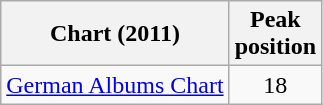<table class=wikitable>
<tr>
<th>Chart (2011)</th>
<th>Peak<br>position</th>
</tr>
<tr>
<td><a href='#'>German Albums Chart</a></td>
<td style="text-align:center;">18</td>
</tr>
</table>
